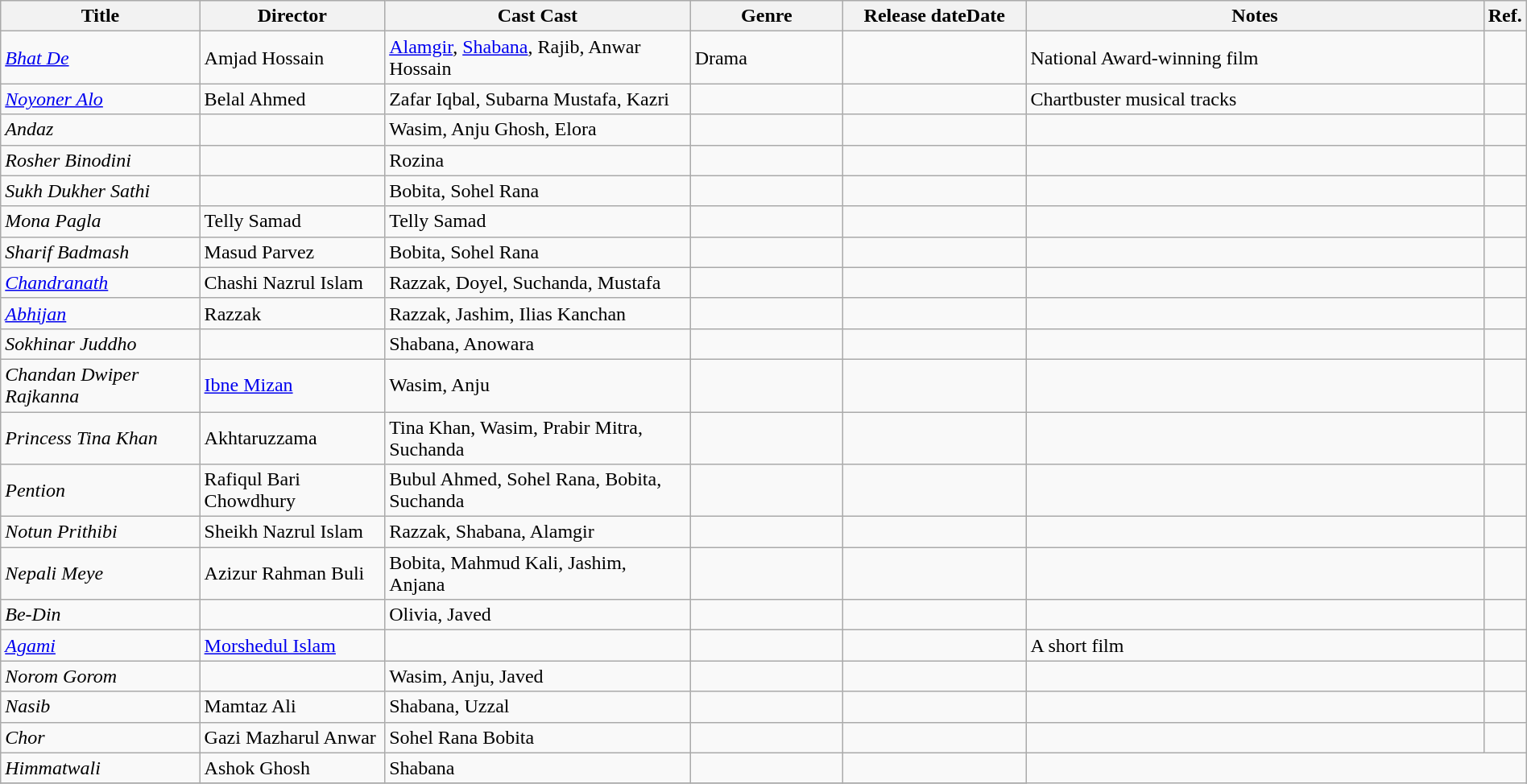<table class="wikitable " sortable width= "100% ">
<tr>
<th style=" width :19 =15 % ;">Title</th>
<th style=" width :18 =13 % ;">Director</th>
<th style=" width :22 =20 % ;">Cast Cast</th>
<th width=10%>Genre</th>
<th width=12%>Release dateDate</th>
<th width=30%>Notes</th>
<th style="width:2%;">Ref.</th>
</tr>
<tr>
<td><em><a href='#'>Bhat De</a></em></td>
<td>Amjad Hossain</td>
<td><a href='#'>Alamgir</a>, <a href='#'>Shabana</a>, Rajib, Anwar Hossain</td>
<td>Drama</td>
<td></td>
<td>National Award-winning film</td>
<td></td>
</tr>
<tr>
<td><em><a href='#'>Noyoner Alo</a></em></td>
<td>Belal Ahmed</td>
<td>Zafar Iqbal, Subarna Mustafa, Kazri</td>
<td></td>
<td></td>
<td>Chartbuster musical tracks</td>
<td></td>
</tr>
<tr>
<td><em>Andaz</em></td>
<td></td>
<td>Wasim, Anju Ghosh, Elora</td>
<td></td>
<td></td>
<td></td>
<td></td>
</tr>
<tr>
<td><em>Rosher Binodini</em></td>
<td></td>
<td>Rozina</td>
<td></td>
<td></td>
<td></td>
<td></td>
</tr>
<tr>
<td><em>Sukh Dukher Sathi</em></td>
<td></td>
<td>Bobita, Sohel Rana</td>
<td></td>
<td></td>
<td></td>
<td></td>
</tr>
<tr>
<td><em>Mona Pagla</em></td>
<td>Telly Samad</td>
<td>Telly Samad</td>
<td></td>
<td></td>
<td></td>
<td></td>
</tr>
<tr>
<td><em>Sharif Badmash</em></td>
<td>Masud Parvez</td>
<td>Bobita, Sohel Rana</td>
<td></td>
<td></td>
<td></td>
<td></td>
</tr>
<tr>
<td><em><a href='#'>Chandranath</a></em></td>
<td>Chashi Nazrul Islam</td>
<td>Razzak, Doyel, Suchanda, Mustafa</td>
<td></td>
<td></td>
<td></td>
<td></td>
</tr>
<tr>
<td><em><a href='#'>Abhijan</a></em></td>
<td>Razzak</td>
<td>Razzak, Jashim, Ilias Kanchan</td>
<td></td>
<td></td>
<td></td>
<td></td>
</tr>
<tr>
<td><em>Sokhinar Juddho</em></td>
<td></td>
<td>Shabana, Anowara</td>
<td></td>
<td></td>
<td></td>
<td></td>
</tr>
<tr>
<td><em>Chandan Dwiper Rajkanna</em></td>
<td><a href='#'>Ibne Mizan</a></td>
<td>Wasim, Anju</td>
<td></td>
<td></td>
<td></td>
<td></td>
</tr>
<tr>
<td><em>Princess Tina Khan</em></td>
<td>Akhtaruzzama</td>
<td>Tina Khan, Wasim, Prabir Mitra, Suchanda</td>
<td></td>
<td></td>
<td></td>
<td></td>
</tr>
<tr>
<td><em>Pention</em></td>
<td>Rafiqul Bari Chowdhury</td>
<td>Bubul Ahmed, Sohel Rana, Bobita, Suchanda</td>
<td></td>
<td></td>
<td></td>
<td></td>
</tr>
<tr>
<td><em>Notun Prithibi</em></td>
<td>Sheikh Nazrul Islam</td>
<td>Razzak, Shabana, Alamgir</td>
<td></td>
<td></td>
<td></td>
<td></td>
</tr>
<tr>
<td><em>Nepali Meye</em></td>
<td>Azizur Rahman Buli</td>
<td>Bobita, Mahmud Kali, Jashim, Anjana</td>
<td></td>
<td></td>
<td></td>
<td></td>
</tr>
<tr>
<td><em>Be-Din</em></td>
<td></td>
<td>Olivia, Javed</td>
<td></td>
<td></td>
<td></td>
<td></td>
</tr>
<tr>
<td><em><a href='#'>Agami</a></em></td>
<td><a href='#'>Morshedul Islam</a></td>
<td></td>
<td></td>
<td></td>
<td>A short film</td>
<td></td>
</tr>
<tr>
<td><em>Norom Gorom</em></td>
<td></td>
<td>Wasim, Anju, Javed</td>
<td></td>
<td></td>
<td></td>
<td></td>
</tr>
<tr>
<td><em>Nasib</em></td>
<td>Mamtaz Ali</td>
<td>Shabana, Uzzal</td>
<td></td>
<td></td>
<td></td>
<td></td>
</tr>
<tr>
<td><em>Chor</em></td>
<td>Gazi Mazharul Anwar</td>
<td>Sohel Rana Bobita</td>
<td></td>
<td></td>
<td></td>
<td></td>
</tr>
<tr>
<td><em>Himmatwali</em></td>
<td>Ashok Ghosh</td>
<td>Shabana</td>
<td></td>
<td></td>
</tr>
<tr>
</tr>
</table>
